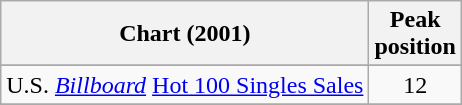<table class="wikitable">
<tr>
<th align="center">Chart (2001)</th>
<th align="center">Peak<br>position</th>
</tr>
<tr>
</tr>
<tr>
<td align="left">U.S. <em><a href='#'>Billboard</a></em> <a href='#'>Hot 100 Singles Sales</a></td>
<td align="center">12</td>
</tr>
<tr>
</tr>
</table>
